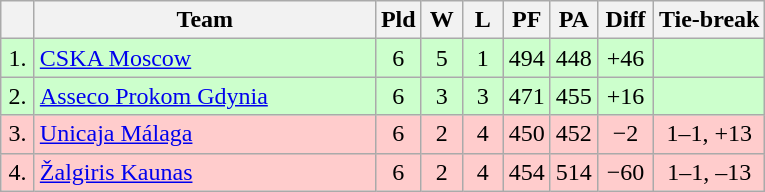<table class="wikitable" style="text-align:center">
<tr>
<th width=15></th>
<th width=220>Team</th>
<th width=20>Pld</th>
<th width=20>W</th>
<th width=20>L</th>
<th width=20>PF</th>
<th width=20>PA</th>
<th width=30>Diff</th>
<th>Tie-break</th>
</tr>
<tr style="background: #ccffcc;">
<td>1.</td>
<td align=left> <a href='#'>CSKA Moscow</a></td>
<td>6</td>
<td>5</td>
<td>1</td>
<td>494</td>
<td>448</td>
<td>+46</td>
<td></td>
</tr>
<tr style="background: #ccffcc;">
<td>2.</td>
<td align=left> <a href='#'>Asseco Prokom Gdynia</a></td>
<td>6</td>
<td>3</td>
<td>3</td>
<td>471</td>
<td>455</td>
<td>+16</td>
<td></td>
</tr>
<tr style="background: #ffcccc;">
<td>3.</td>
<td align=left> <a href='#'>Unicaja Málaga</a></td>
<td>6</td>
<td>2</td>
<td>4</td>
<td>450</td>
<td>452</td>
<td>−2</td>
<td>1–1, +13</td>
</tr>
<tr style="background: #ffcccc;">
<td>4.</td>
<td align=left> <a href='#'>Žalgiris Kaunas</a></td>
<td>6</td>
<td>2</td>
<td>4</td>
<td>454</td>
<td>514</td>
<td>−60</td>
<td>1–1, –13</td>
</tr>
</table>
